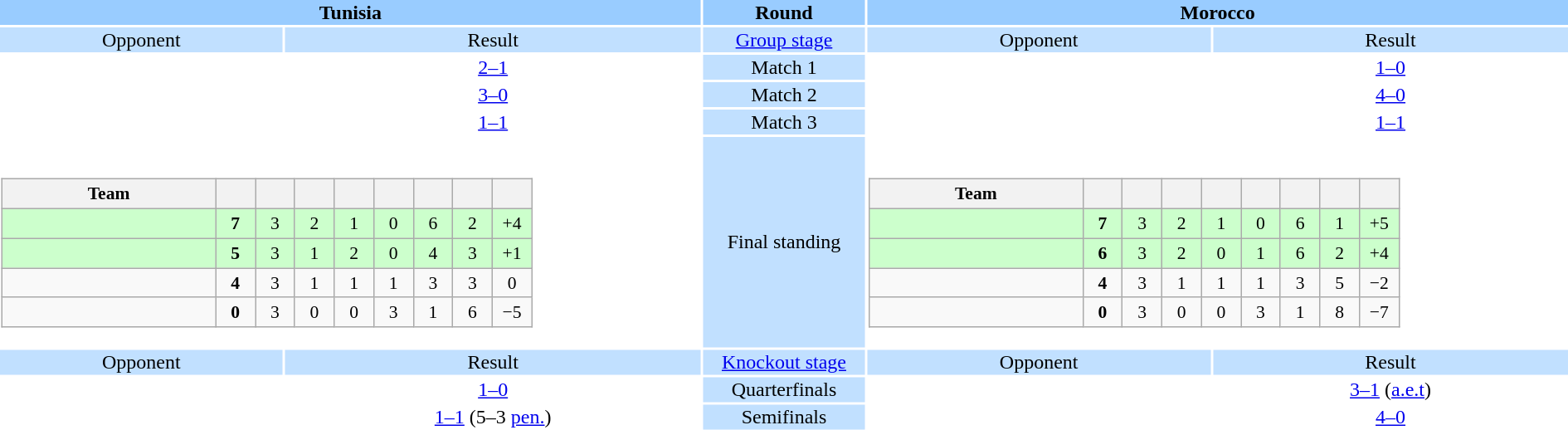<table style="width:100%; text-align:center;">
<tr style="vertical-align:top; background:#9cf;">
<th colspan=2 style="width:1*">Tunisia</th>
<th>Round</th>
<th colspan=2 style="width:1*">Morocco</th>
</tr>
<tr style="vertical-align:top; background:#c1e0ff;">
<td>Opponent</td>
<td>Result</td>
<td><a href='#'>Group stage</a></td>
<td>Opponent</td>
<td>Result</td>
</tr>
<tr>
<td align="left"></td>
<td><a href='#'>2–1</a></td>
<td style="background:#c1e0ff;">Match 1</td>
<td align="left"></td>
<td><a href='#'>1–0</a></td>
</tr>
<tr>
<td align="left"></td>
<td><a href='#'>3–0</a></td>
<td style="background:#c1e0ff;">Match 2</td>
<td align="left"></td>
<td><a href='#'>4–0</a></td>
</tr>
<tr>
<td align="left"></td>
<td><a href='#'>1–1</a></td>
<td style="background:#c1e0ff;">Match 3</td>
<td align="left"></td>
<td><a href='#'>1–1</a></td>
</tr>
<tr>
<td colspan="2" style="text-align:center;"><br><table class="wikitable" style="text-align: center; font-size: 90%;">
<tr>
<th width="165">Team</th>
<th width="25"></th>
<th width="25"></th>
<th width="25"></th>
<th width="25"></th>
<th width="25"></th>
<th width="25"></th>
<th width="25"></th>
<th width="25"></th>
</tr>
<tr style="background:#cfc;">
<td align="left"><strong></strong></td>
<td><strong>7</strong></td>
<td>3</td>
<td>2</td>
<td>1</td>
<td>0</td>
<td>6</td>
<td>2</td>
<td>+4</td>
</tr>
<tr style="background:#cfc;">
<td align="left"></td>
<td><strong>5</strong></td>
<td>3</td>
<td>1</td>
<td>2</td>
<td>0</td>
<td>4</td>
<td>3</td>
<td>+1</td>
</tr>
<tr>
<td align="left"></td>
<td><strong>4</strong></td>
<td>3</td>
<td>1</td>
<td>1</td>
<td>1</td>
<td>3</td>
<td>3</td>
<td>0</td>
</tr>
<tr>
<td align="left"></td>
<td><strong>0</strong></td>
<td>3</td>
<td>0</td>
<td>0</td>
<td>3</td>
<td>1</td>
<td>6</td>
<td>−5</td>
</tr>
</table>
</td>
<td style="background:#c1e0ff;">Final standing</td>
<td colspan="2" style="text-align:center;"><br><table class="wikitable" style="text-align: center; font-size: 90%;">
<tr>
<th width="165">Team</th>
<th width="25"></th>
<th width="25"></th>
<th width="25"></th>
<th width="25"></th>
<th width="25"></th>
<th width="25"></th>
<th width="25"></th>
<th width="25"></th>
</tr>
<tr style="background:#cfc;">
<td align="left"><strong></strong></td>
<td><strong>7</strong></td>
<td>3</td>
<td>2</td>
<td>1</td>
<td>0</td>
<td>6</td>
<td>1</td>
<td>+5</td>
</tr>
<tr style="background:#cfc;">
<td align="left"></td>
<td><strong>6</strong></td>
<td>3</td>
<td>2</td>
<td>0</td>
<td>1</td>
<td>6</td>
<td>2</td>
<td>+4</td>
</tr>
<tr>
<td align="left"></td>
<td><strong>4</strong></td>
<td>3</td>
<td>1</td>
<td>1</td>
<td>1</td>
<td>3</td>
<td>5</td>
<td>−2</td>
</tr>
<tr>
<td align="left"></td>
<td><strong>0</strong></td>
<td>3</td>
<td>0</td>
<td>0</td>
<td>3</td>
<td>1</td>
<td>8</td>
<td>−7</td>
</tr>
</table>
</td>
</tr>
<tr style="vertical-align:top; background:#c1e0ff;">
<td>Opponent</td>
<td>Result</td>
<td><a href='#'>Knockout stage</a></td>
<td>Opponent</td>
<td>Result</td>
</tr>
<tr>
<td align="left"></td>
<td><a href='#'>1–0</a></td>
<td style="background:#c1e0ff;">Quarterfinals</td>
<td align="left"></td>
<td><a href='#'>3–1</a> (<a href='#'>a.e.t</a>)</td>
</tr>
<tr>
<td align="left"></td>
<td><a href='#'>1–1</a> (5–3 <a href='#'>pen.</a>)</td>
<td style="background:#c1e0ff;">Semifinals</td>
<td align="left"></td>
<td><a href='#'>4–0</a></td>
</tr>
</table>
